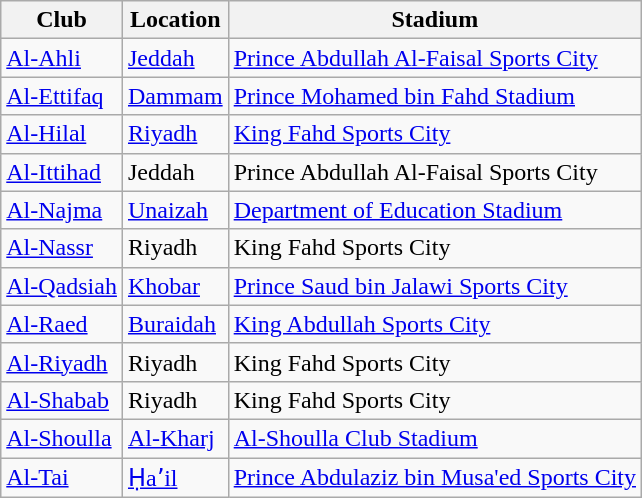<table class="wikitable sortable">
<tr>
<th>Club</th>
<th>Location</th>
<th>Stadium</th>
</tr>
<tr>
<td><a href='#'>Al-Ahli</a></td>
<td><a href='#'>Jeddah</a></td>
<td><a href='#'>Prince Abdullah Al-Faisal Sports City</a></td>
</tr>
<tr>
<td><a href='#'>Al-Ettifaq</a></td>
<td><a href='#'>Dammam</a></td>
<td><a href='#'>Prince Mohamed bin Fahd Stadium</a></td>
</tr>
<tr>
<td><a href='#'>Al-Hilal</a></td>
<td><a href='#'>Riyadh</a></td>
<td><a href='#'>King Fahd Sports City</a></td>
</tr>
<tr>
<td><a href='#'>Al-Ittihad</a></td>
<td>Jeddah</td>
<td>Prince Abdullah Al-Faisal Sports City</td>
</tr>
<tr>
<td><a href='#'>Al-Najma</a></td>
<td><a href='#'>Unaizah</a></td>
<td><a href='#'>Department of Education Stadium</a></td>
</tr>
<tr>
<td><a href='#'>Al-Nassr</a></td>
<td>Riyadh</td>
<td>King Fahd Sports City</td>
</tr>
<tr>
<td><a href='#'>Al-Qadsiah</a></td>
<td><a href='#'>Khobar</a></td>
<td><a href='#'>Prince Saud bin Jalawi Sports City</a></td>
</tr>
<tr>
<td><a href='#'>Al-Raed</a></td>
<td><a href='#'>Buraidah</a></td>
<td><a href='#'>King Abdullah Sports City</a></td>
</tr>
<tr>
<td><a href='#'>Al-Riyadh</a></td>
<td>Riyadh</td>
<td>King Fahd Sports City</td>
</tr>
<tr>
<td><a href='#'>Al-Shabab</a></td>
<td>Riyadh</td>
<td>King Fahd Sports City</td>
</tr>
<tr>
<td><a href='#'>Al-Shoulla</a></td>
<td><a href='#'>Al-Kharj</a></td>
<td><a href='#'>Al-Shoulla Club Stadium</a></td>
</tr>
<tr>
<td><a href='#'>Al-Tai</a></td>
<td><a href='#'>Ḥaʼil</a></td>
<td><a href='#'>Prince Abdulaziz bin Musa'ed Sports City</a></td>
</tr>
</table>
